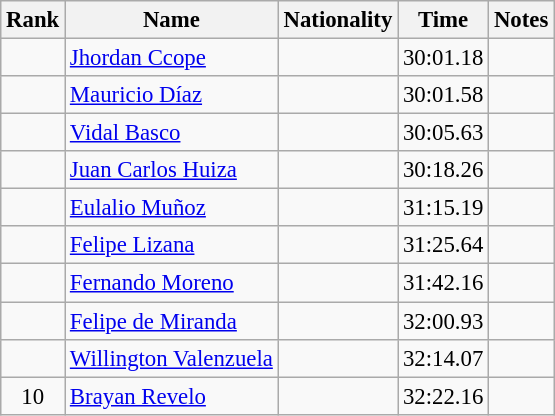<table class="wikitable sortable" style="text-align:center;font-size:95%">
<tr>
<th>Rank</th>
<th>Name</th>
<th>Nationality</th>
<th>Time</th>
<th>Notes</th>
</tr>
<tr>
<td></td>
<td align=left><a href='#'>Jhordan Ccope</a></td>
<td align=left></td>
<td>30:01.18</td>
<td></td>
</tr>
<tr>
<td></td>
<td align=left><a href='#'>Mauricio Díaz</a></td>
<td align=left></td>
<td>30:01.58</td>
<td></td>
</tr>
<tr>
<td></td>
<td align=left><a href='#'>Vidal Basco</a></td>
<td align=left></td>
<td>30:05.63</td>
<td></td>
</tr>
<tr>
<td></td>
<td align=left><a href='#'>Juan Carlos Huiza</a></td>
<td align=left></td>
<td>30:18.26</td>
<td></td>
</tr>
<tr>
<td></td>
<td align=left><a href='#'>Eulalio Muñoz</a></td>
<td align=left></td>
<td>31:15.19</td>
<td></td>
</tr>
<tr>
<td></td>
<td align=left><a href='#'>Felipe Lizana</a></td>
<td align=left></td>
<td>31:25.64</td>
<td></td>
</tr>
<tr>
<td></td>
<td align=left><a href='#'>Fernando Moreno</a></td>
<td align=left></td>
<td>31:42.16</td>
<td></td>
</tr>
<tr>
<td></td>
<td align=left><a href='#'>Felipe de Miranda</a></td>
<td align=left></td>
<td>32:00.93</td>
<td></td>
</tr>
<tr>
<td></td>
<td align=left><a href='#'>Willington Valenzuela</a></td>
<td align=left></td>
<td>32:14.07</td>
<td></td>
</tr>
<tr>
<td>10</td>
<td align=left><a href='#'>Brayan Revelo</a></td>
<td align=left></td>
<td>32:22.16</td>
<td></td>
</tr>
</table>
